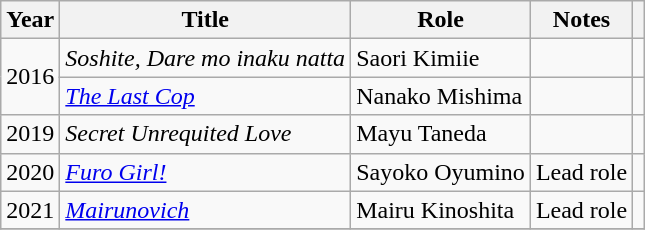<table class="wikitable">
<tr>
<th>Year</th>
<th>Title</th>
<th>Role</th>
<th>Notes</th>
<th></th>
</tr>
<tr>
<td rowspan="2">2016</td>
<td><em>Soshite, Dare mo inaku natta</em></td>
<td>Saori Kimiie</td>
<td></td>
<td></td>
</tr>
<tr>
<td><em><a href='#'>The Last Cop</a></em></td>
<td>Nanako Mishima</td>
<td></td>
<td></td>
</tr>
<tr>
<td>2019</td>
<td><em>Secret Unrequited Love</em></td>
<td>Mayu Taneda</td>
<td></td>
<td></td>
</tr>
<tr>
<td>2020</td>
<td><em><a href='#'>Furo Girl!</a></em></td>
<td>Sayoko Oyumino</td>
<td>Lead role</td>
<td></td>
</tr>
<tr>
<td>2021</td>
<td><em><a href='#'>Mairunovich</a></em></td>
<td>Mairu Kinoshita</td>
<td>Lead role</td>
<td></td>
</tr>
<tr>
</tr>
</table>
